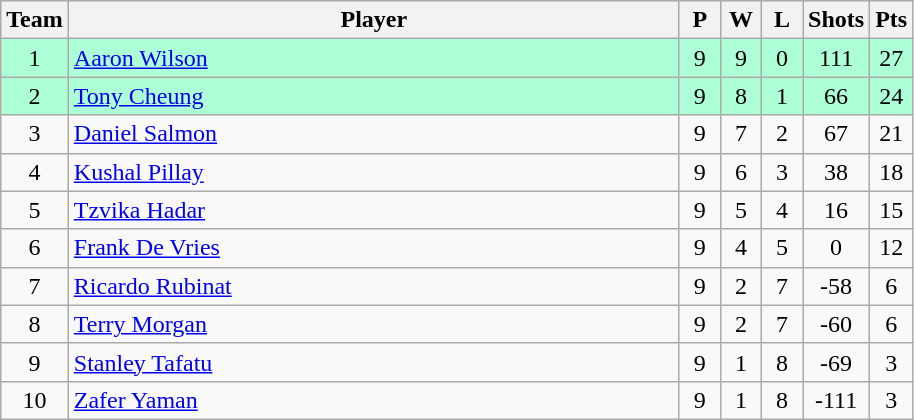<table class="wikitable" style="font-size: 100%">
<tr>
<th width=20>Team</th>
<th width=400>Player</th>
<th width=20>P</th>
<th width=20>W</th>
<th width=20>L</th>
<th width=20>Shots</th>
<th width=20>Pts</th>
</tr>
<tr align=center  style="background: #ADFFD6;">
<td>1</td>
<td align="left"> <a href='#'>Aaron Wilson</a></td>
<td>9</td>
<td>9</td>
<td>0</td>
<td>111</td>
<td>27</td>
</tr>
<tr align=center  style="background: #ADFFD6;">
<td>2</td>
<td align="left"> <a href='#'>Tony Cheung</a></td>
<td>9</td>
<td>8</td>
<td>1</td>
<td>66</td>
<td>24</td>
</tr>
<tr align=center>
<td>3</td>
<td align="left"> <a href='#'>Daniel Salmon</a></td>
<td>9</td>
<td>7</td>
<td>2</td>
<td>67</td>
<td>21</td>
</tr>
<tr align=center>
<td>4</td>
<td align="left"> <a href='#'>Kushal Pillay</a></td>
<td>9</td>
<td>6</td>
<td>3</td>
<td>38</td>
<td>18</td>
</tr>
<tr align=center>
<td>5</td>
<td align="left"> <a href='#'>Tzvika Hadar</a></td>
<td>9</td>
<td>5</td>
<td>4</td>
<td>16</td>
<td>15</td>
</tr>
<tr align=center>
<td>6</td>
<td align="left"> <a href='#'>Frank De Vries</a></td>
<td>9</td>
<td>4</td>
<td>5</td>
<td>0</td>
<td>12</td>
</tr>
<tr align=center>
<td>7</td>
<td align="left"> <a href='#'>Ricardo Rubinat</a></td>
<td>9</td>
<td>2</td>
<td>7</td>
<td>-58</td>
<td>6</td>
</tr>
<tr align=center>
<td>8</td>
<td align="left"> <a href='#'>Terry Morgan</a></td>
<td>9</td>
<td>2</td>
<td>7</td>
<td>-60</td>
<td>6</td>
</tr>
<tr align=center>
<td>9</td>
<td align="left"> <a href='#'>Stanley Tafatu</a></td>
<td>9</td>
<td>1</td>
<td>8</td>
<td>-69</td>
<td>3</td>
</tr>
<tr align=center>
<td>10</td>
<td align="left"> <a href='#'>Zafer Yaman</a></td>
<td>9</td>
<td>1</td>
<td>8</td>
<td>-111</td>
<td>3</td>
</tr>
</table>
